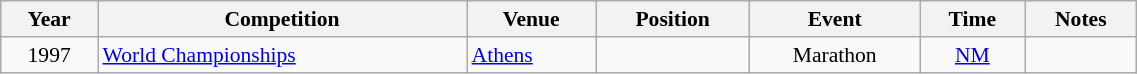<table class="wikitable" width=60% style="font-size:90%; text-align:center;">
<tr>
<th>Year</th>
<th>Competition</th>
<th>Venue</th>
<th>Position</th>
<th>Event</th>
<th>Time</th>
<th>Notes</th>
</tr>
<tr>
<td>1997</td>
<td align=left><a href='#'>World Championships</a></td>
<td align=left> <a href='#'>Athens</a></td>
<td></td>
<td>Marathon</td>
<td><a href='#'>NM</a></td>
<td></td>
</tr>
</table>
